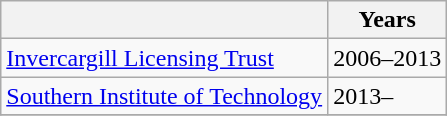<table class="wikitable collapsible">
<tr>
<th></th>
<th>Years</th>
</tr>
<tr>
<td><a href='#'>Invercargill Licensing Trust</a></td>
<td>2006–2013</td>
</tr>
<tr>
<td><a href='#'>Southern Institute of Technology</a></td>
<td>2013–</td>
</tr>
<tr>
</tr>
</table>
